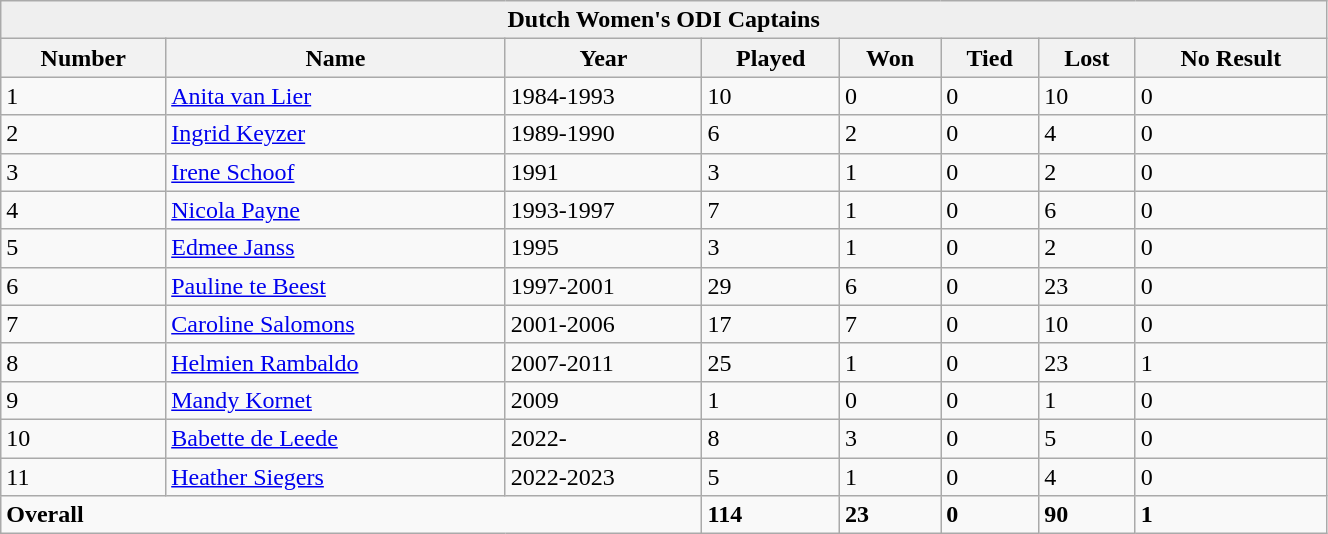<table class="wikitable" style="width:70%;">
<tr>
<th style="background:#efefef;" colspan="9">Dutch Women's ODI Captains</th>
</tr>
<tr style="background:#efefef;">
<th>Number</th>
<th>Name</th>
<th>Year</th>
<th>Played</th>
<th>Won</th>
<th>Tied</th>
<th>Lost</th>
<th>No Result</th>
</tr>
<tr>
<td>1</td>
<td><a href='#'>Anita van Lier</a></td>
<td>1984-1993</td>
<td>10</td>
<td>0</td>
<td>0</td>
<td>10</td>
<td>0</td>
</tr>
<tr>
<td>2</td>
<td><a href='#'>Ingrid Keyzer</a></td>
<td>1989-1990</td>
<td>6</td>
<td>2</td>
<td>0</td>
<td>4</td>
<td>0</td>
</tr>
<tr>
<td>3</td>
<td><a href='#'>Irene Schoof</a></td>
<td>1991</td>
<td>3</td>
<td>1</td>
<td>0</td>
<td>2</td>
<td>0</td>
</tr>
<tr>
<td>4</td>
<td><a href='#'>Nicola Payne</a></td>
<td>1993-1997</td>
<td>7</td>
<td>1</td>
<td>0</td>
<td>6</td>
<td>0</td>
</tr>
<tr>
<td>5</td>
<td><a href='#'>Edmee Janss</a></td>
<td>1995</td>
<td>3</td>
<td>1</td>
<td>0</td>
<td>2</td>
<td>0</td>
</tr>
<tr>
<td>6</td>
<td><a href='#'>Pauline te Beest</a></td>
<td>1997-2001</td>
<td>29</td>
<td>6</td>
<td>0</td>
<td>23</td>
<td>0</td>
</tr>
<tr>
<td>7</td>
<td><a href='#'>Caroline Salomons</a></td>
<td>2001-2006</td>
<td>17</td>
<td>7</td>
<td>0</td>
<td>10</td>
<td>0</td>
</tr>
<tr>
<td>8</td>
<td><a href='#'>Helmien Rambaldo</a></td>
<td>2007-2011</td>
<td>25</td>
<td>1</td>
<td>0</td>
<td>23</td>
<td>1</td>
</tr>
<tr>
<td>9</td>
<td><a href='#'>Mandy Kornet</a></td>
<td>2009</td>
<td>1</td>
<td>0</td>
<td>0</td>
<td>1</td>
<td>0</td>
</tr>
<tr>
<td>10</td>
<td><a href='#'>Babette de Leede</a></td>
<td>2022-</td>
<td>8</td>
<td>3</td>
<td>0</td>
<td>5</td>
<td>0</td>
</tr>
<tr>
<td>11</td>
<td><a href='#'>Heather Siegers</a></td>
<td>2022-2023</td>
<td>5</td>
<td>1</td>
<td>0</td>
<td>4</td>
<td>0</td>
</tr>
<tr>
<td colspan="3"><strong>Overall</strong></td>
<td><strong>114</strong></td>
<td><strong>23</strong></td>
<td><strong>0</strong></td>
<td><strong>90</strong></td>
<td><strong>1</strong></td>
</tr>
</table>
